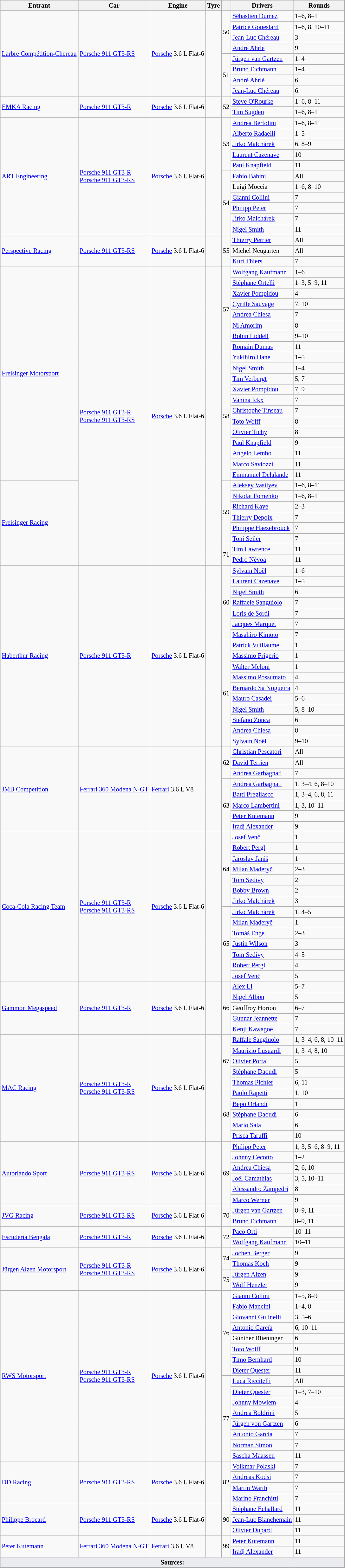<table class="wikitable" style="font-size: 85%">
<tr>
<th>Entrant</th>
<th>Car</th>
<th>Engine</th>
<th>Tyre</th>
<th></th>
<th>Drivers</th>
<th>Rounds</th>
</tr>
<tr>
<td rowspan=8> <a href='#'>Larbre Compétition-Chereau</a></td>
<td rowspan=8><a href='#'>Porsche 911 GT3-RS</a></td>
<td rowspan=8><a href='#'>Porsche</a> 3.6 L Flat-6</td>
<td rowspan=8></td>
<td rowspan=4>50</td>
<td> <a href='#'>Sébastien Dumez</a></td>
<td>1–6, 8–11</td>
</tr>
<tr>
<td> <a href='#'>Patrice Goueslard</a></td>
<td>1–6, 8, 10–11</td>
</tr>
<tr>
<td> <a href='#'>Jean-Luc Chéreau</a></td>
<td>3</td>
</tr>
<tr>
<td> <a href='#'>André Ahrlé</a></td>
<td>9</td>
</tr>
<tr>
<td rowspan=4>51</td>
<td> <a href='#'>Jürgen van Gartzen</a></td>
<td>1–4</td>
</tr>
<tr>
<td> <a href='#'>Bruno Eichmann</a></td>
<td>1–4</td>
</tr>
<tr>
<td> <a href='#'>André Ahrlé</a></td>
<td>6</td>
</tr>
<tr>
<td> <a href='#'>Jean-Luc Chéreau</a></td>
<td>6</td>
</tr>
<tr>
<td rowspan=2> <a href='#'>EMKA Racing</a></td>
<td rowspan=2><a href='#'>Porsche 911 GT3-R</a></td>
<td rowspan=2><a href='#'>Porsche</a> 3.6 L Flat-6</td>
<td rowspan=2></td>
<td rowspan=2>52</td>
<td> <a href='#'>Steve O'Rourke</a></td>
<td>1–6, 8–11</td>
</tr>
<tr>
<td> <a href='#'>Tim Sugden</a></td>
<td>1–6, 8–11</td>
</tr>
<tr>
<td rowspan=11> <a href='#'>ART Engineering</a></td>
<td rowspan=11><a href='#'>Porsche 911 GT3-R</a><br><a href='#'>Porsche 911 GT3-RS</a></td>
<td rowspan=11><a href='#'>Porsche</a> 3.6 L Flat-6</td>
<td rowspan=11></td>
<td rowspan=5>53</td>
<td> <a href='#'>Andrea Bertolini</a></td>
<td>1–6, 8–11</td>
</tr>
<tr>
<td> <a href='#'>Alberto Radaelli</a></td>
<td>1–5</td>
</tr>
<tr>
<td> <a href='#'>Jirko Malchárek</a></td>
<td>6, 8–9</td>
</tr>
<tr>
<td> <a href='#'>Laurent Cazenave</a></td>
<td>10</td>
</tr>
<tr>
<td> <a href='#'>Paul Knapfield</a></td>
<td>11</td>
</tr>
<tr>
<td rowspan=6>54</td>
<td> <a href='#'>Fabio Babini</a></td>
<td>All</td>
</tr>
<tr>
<td> Luigi Moccia</td>
<td>1–6, 8–10</td>
</tr>
<tr>
<td> <a href='#'>Gianni Collini</a></td>
<td>7</td>
</tr>
<tr>
<td> <a href='#'>Philipp Peter</a></td>
<td>7</td>
</tr>
<tr>
<td> <a href='#'>Jirko Malchárek</a></td>
<td>7</td>
</tr>
<tr>
<td> <a href='#'>Nigel Smith</a></td>
<td>11</td>
</tr>
<tr>
<td rowspan=3> <a href='#'>Perspective Racing</a></td>
<td rowspan=3><a href='#'>Porsche 911 GT3-RS</a></td>
<td rowspan=3><a href='#'>Porsche</a> 3.6 L Flat-6</td>
<td rowspan=3></td>
<td rowspan=3>55</td>
<td> <a href='#'>Thierry Perrier</a></td>
<td>All</td>
</tr>
<tr>
<td> Michel Neugarten</td>
<td>All</td>
</tr>
<tr>
<td> <a href='#'>Kurt Thiers</a></td>
<td>7</td>
</tr>
<tr>
<td rowspan=20> <a href='#'>Freisinger Motorsport</a></td>
<td rowspan=28><a href='#'>Porsche 911 GT3-R</a><br><a href='#'>Porsche 911 GT3-RS</a></td>
<td rowspan=28><a href='#'>Porsche</a> 3.6 L Flat-6</td>
<td rowspan=28></td>
<td rowspan=8>57</td>
<td> <a href='#'>Wolfgang Kaufmann</a></td>
<td>1–6</td>
</tr>
<tr>
<td> <a href='#'>Stéphane Ortelli</a></td>
<td>1–3, 5–9, 11</td>
</tr>
<tr>
<td> <a href='#'>Xavier Pompidou</a></td>
<td>4</td>
</tr>
<tr>
<td> <a href='#'>Cyrille Sauvage</a></td>
<td>7, 10</td>
</tr>
<tr>
<td> <a href='#'>Andrea Chiesa</a></td>
<td>7</td>
</tr>
<tr>
<td> <a href='#'>Ni Amorim</a></td>
<td>8</td>
</tr>
<tr>
<td> <a href='#'>Robin Liddell</a></td>
<td>9–10</td>
</tr>
<tr>
<td> <a href='#'>Romain Dumas</a></td>
<td>11</td>
</tr>
<tr>
<td rowspan=12>58</td>
<td> <a href='#'>Yukihiro Hane</a></td>
<td>1–5</td>
</tr>
<tr>
<td> <a href='#'>Nigel Smith</a></td>
<td>1–4</td>
</tr>
<tr>
<td> <a href='#'>Tim Verbergt</a></td>
<td>5, 7</td>
</tr>
<tr>
<td> <a href='#'>Xavier Pompidou</a></td>
<td>7, 9</td>
</tr>
<tr>
<td> <a href='#'>Vanina Ickx</a></td>
<td>7</td>
</tr>
<tr>
<td> <a href='#'>Christophe Tinseau</a></td>
<td>7</td>
</tr>
<tr>
<td> <a href='#'>Toto Wolff</a></td>
<td>8</td>
</tr>
<tr>
<td> <a href='#'>Olivier Tichy</a></td>
<td>8</td>
</tr>
<tr>
<td> <a href='#'>Paul Knapfield</a></td>
<td>9</td>
</tr>
<tr>
<td> <a href='#'>Angelo Lembo</a></td>
<td>11</td>
</tr>
<tr>
<td> <a href='#'>Marco Saviozzi</a></td>
<td>11</td>
</tr>
<tr>
<td> <a href='#'>Emmanuel Delalande</a></td>
<td>11</td>
</tr>
<tr>
<td rowspan=8> <a href='#'>Freisinger Racing</a></td>
<td rowspan=6>59</td>
<td> <a href='#'>Aleksey Vasilyev</a></td>
<td>1–6, 8–11</td>
</tr>
<tr>
<td> <a href='#'>Nikolai Fomenko</a></td>
<td>1–6, 8–11</td>
</tr>
<tr>
<td> <a href='#'>Richard Kaye</a></td>
<td>2–3</td>
</tr>
<tr>
<td> <a href='#'>Thierry Depoix</a></td>
<td>7</td>
</tr>
<tr>
<td> <a href='#'>Philippe Haezebrouck</a></td>
<td>7</td>
</tr>
<tr>
<td> <a href='#'>Toni Seiler</a></td>
<td>7</td>
</tr>
<tr>
<td rowspan=2>71</td>
<td> <a href='#'>Tim Lawrence</a></td>
<td>11</td>
</tr>
<tr>
<td> <a href='#'>Pedro Névoa</a></td>
<td>11</td>
</tr>
<tr>
<td rowspan=17> <a href='#'>Haberthur Racing</a></td>
<td rowspan=17><a href='#'>Porsche 911 GT3-R</a></td>
<td rowspan=17><a href='#'>Porsche</a> 3.6 L Flat-6</td>
<td rowspan=17></td>
<td rowspan=7>60</td>
<td> <a href='#'>Sylvain Noël</a></td>
<td>1–6</td>
</tr>
<tr>
<td> <a href='#'>Laurent Cazenave</a></td>
<td>1–5</td>
</tr>
<tr>
<td> <a href='#'>Nigel Smith</a></td>
<td>6</td>
</tr>
<tr>
<td> <a href='#'>Raffaele Sanguiolo</a></td>
<td>7</td>
</tr>
<tr>
<td> <a href='#'>Loris de Sordi</a></td>
<td>7</td>
</tr>
<tr>
<td> <a href='#'>Jacques Marquet</a></td>
<td>7</td>
</tr>
<tr>
<td> <a href='#'>Masahiro Kimoto</a></td>
<td>7</td>
</tr>
<tr>
<td rowspan=10>61</td>
<td> <a href='#'>Patrick Vuillaume</a></td>
<td>1</td>
</tr>
<tr>
<td> <a href='#'>Massimo Frigerio</a></td>
<td>1</td>
</tr>
<tr>
<td> <a href='#'>Walter Meloni</a></td>
<td>1</td>
</tr>
<tr>
<td> <a href='#'>Massimo Possumato</a></td>
<td>4</td>
</tr>
<tr>
<td> <a href='#'>Bernardo Sá Nogueira</a></td>
<td>4</td>
</tr>
<tr>
<td> <a href='#'>Mauro Casadei</a></td>
<td>5–6</td>
</tr>
<tr>
<td> <a href='#'>Nigel Smith</a></td>
<td>5, 8–10</td>
</tr>
<tr>
<td> <a href='#'>Stefano Zonca</a></td>
<td>6</td>
</tr>
<tr>
<td> <a href='#'>Andrea Chiesa</a></td>
<td>8</td>
</tr>
<tr>
<td> <a href='#'>Sylvain Noël</a></td>
<td>9–10</td>
</tr>
<tr>
<td rowspan=8> <a href='#'>JMB Competition</a></td>
<td rowspan=8><a href='#'>Ferrari 360 Modena N-GT</a></td>
<td rowspan=8><a href='#'>Ferrari</a> 3.6 L V8</td>
<td rowspan=8></td>
<td rowspan=3>62</td>
<td> <a href='#'>Christian Pescatori</a></td>
<td>All</td>
</tr>
<tr>
<td> <a href='#'>David Terrien</a></td>
<td>All</td>
</tr>
<tr>
<td> <a href='#'>Andrea Garbagnati</a></td>
<td>7</td>
</tr>
<tr>
<td rowspan=5>63</td>
<td> <a href='#'>Andrea Garbagnati</a></td>
<td>1, 3–4, 6, 8–10</td>
</tr>
<tr>
<td> <a href='#'>Batti Pregliasco</a></td>
<td>1, 3–4, 6, 8, 11</td>
</tr>
<tr>
<td> <a href='#'>Marco Lambertini</a></td>
<td>1, 3, 10–11</td>
</tr>
<tr>
<td> <a href='#'>Peter Kutemann</a></td>
<td>9</td>
</tr>
<tr>
<td> <a href='#'>Iradj Alexander</a></td>
<td>9</td>
</tr>
<tr>
<td rowspan=14> <a href='#'>Coca-Cola Racing Team</a></td>
<td rowspan=14><a href='#'>Porsche 911 GT3-R</a><br><a href='#'>Porsche 911 GT3-RS</a></td>
<td rowspan=14><a href='#'>Porsche</a> 3.6 L Flat-6</td>
<td rowspan=14></td>
<td rowspan=7>64</td>
<td> <a href='#'>Josef Venč</a></td>
<td>1</td>
</tr>
<tr>
<td> <a href='#'>Robert Pergl</a></td>
<td>1</td>
</tr>
<tr>
<td> <a href='#'>Jaroslav Janiš</a></td>
<td>1</td>
</tr>
<tr>
<td> <a href='#'>Milan Maderyč</a></td>
<td>2–3</td>
</tr>
<tr>
<td> <a href='#'>Tom Sedivy</a></td>
<td>2</td>
</tr>
<tr>
<td> <a href='#'>Bobby Brown</a></td>
<td>2</td>
</tr>
<tr>
<td> <a href='#'>Jirko Malchárek</a></td>
<td>3</td>
</tr>
<tr>
<td rowspan=7>65</td>
<td> <a href='#'>Jirko Malchárek</a></td>
<td>1, 4–5</td>
</tr>
<tr>
<td> <a href='#'>Milan Maderyč</a></td>
<td>1</td>
</tr>
<tr>
<td> <a href='#'>Tomáš Enge</a></td>
<td>2–3</td>
</tr>
<tr>
<td> <a href='#'>Justin Wilson</a></td>
<td>3</td>
</tr>
<tr>
<td> <a href='#'>Tom Sedivy</a></td>
<td>4–5</td>
</tr>
<tr>
<td> <a href='#'>Robert Pergl</a></td>
<td>4</td>
</tr>
<tr>
<td> <a href='#'>Josef Venč</a></td>
<td>5</td>
</tr>
<tr>
<td rowspan=5> <a href='#'>Gammon Megaspeed</a></td>
<td rowspan=5><a href='#'>Porsche 911 GT3-R</a></td>
<td rowspan=5><a href='#'>Porsche</a> 3.6 L Flat-6</td>
<td rowspan=5></td>
<td rowspan=5>66</td>
<td> <a href='#'>Alex Li</a></td>
<td>5–7</td>
</tr>
<tr>
<td> <a href='#'>Nigel Albon</a></td>
<td>5</td>
</tr>
<tr>
<td> Geoffroy Horion</td>
<td>6–7</td>
</tr>
<tr>
<td> <a href='#'>Gunnar Jeannette</a></td>
<td>7</td>
</tr>
<tr>
<td> <a href='#'>Kenji Kawagoe</a></td>
<td>7</td>
</tr>
<tr>
<td rowspan=10> <a href='#'>MAC Racing</a></td>
<td rowspan=10><a href='#'>Porsche 911 GT3-R</a><br><a href='#'>Porsche 911 GT3-RS</a></td>
<td rowspan=10><a href='#'>Porsche</a> 3.6 L Flat-6</td>
<td rowspan=10></td>
<td rowspan=5>67</td>
<td> <a href='#'>Raffale Sangiuolo</a></td>
<td>1, 3–4, 6, 8, 10–11</td>
</tr>
<tr>
<td> <a href='#'>Maurizio Lusuardi</a></td>
<td>1, 3–4, 8, 10</td>
</tr>
<tr>
<td> <a href='#'>Olivier Porta</a></td>
<td>5</td>
</tr>
<tr>
<td> <a href='#'>Stéphane Daoudi</a></td>
<td>5</td>
</tr>
<tr>
<td> <a href='#'>Thomas Pichler</a></td>
<td>6, 11</td>
</tr>
<tr>
<td rowspan=5>68</td>
<td> <a href='#'>Paolo Rapetti</a></td>
<td>1, 10</td>
</tr>
<tr>
<td> <a href='#'>Bepo Orlandi</a></td>
<td>1</td>
</tr>
<tr>
<td> <a href='#'>Stéphane Daoudi</a></td>
<td>6</td>
</tr>
<tr>
<td> <a href='#'>Mario Sala</a></td>
<td>6</td>
</tr>
<tr>
<td> <a href='#'>Prisca Taruffi</a></td>
<td>10</td>
</tr>
<tr>
<td rowspan=6> <a href='#'>Autorlando Sport</a></td>
<td rowspan=6><a href='#'>Porsche 911 GT3-RS</a></td>
<td rowspan=6><a href='#'>Porsche</a> 3.6 L Flat-6</td>
<td rowspan=6></td>
<td rowspan=6>69</td>
<td> <a href='#'>Philipp Peter</a></td>
<td>1, 3, 5–6, 8–9, 11</td>
</tr>
<tr>
<td> <a href='#'>Johnny Cecotto</a></td>
<td>1–2</td>
</tr>
<tr>
<td> <a href='#'>Andrea Chiesa</a></td>
<td>2, 6, 10</td>
</tr>
<tr>
<td> <a href='#'>Joël Camathias</a></td>
<td>3, 5, 10–11</td>
</tr>
<tr>
<td> <a href='#'>Alessandro Zampedri</a></td>
<td>8</td>
</tr>
<tr>
<td> <a href='#'>Marco Werner</a></td>
<td>9</td>
</tr>
<tr>
<td rowspan=2> <a href='#'>JVG Racing</a></td>
<td rowspan=2><a href='#'>Porsche 911 GT3-RS</a></td>
<td rowspan=2><a href='#'>Porsche</a> 3.6 L Flat-6</td>
<td rowspan=2></td>
<td rowspan=2>70</td>
<td> <a href='#'>Jürgen van Gartzen</a></td>
<td>8–9, 11</td>
</tr>
<tr>
<td> <a href='#'>Bruno Eichmann</a></td>
<td>8–9, 11</td>
</tr>
<tr>
<td rowspan=2> <a href='#'>Escuderia Bengala</a></td>
<td rowspan=2><a href='#'>Porsche 911 GT3-R</a></td>
<td rowspan=2><a href='#'>Porsche</a> 3.6 L Flat-6</td>
<td rowspan=2></td>
<td rowspan=2>72</td>
<td> <a href='#'>Paco Orti</a></td>
<td>10–11</td>
</tr>
<tr>
<td> <a href='#'>Wolfgang Kaufmann</a></td>
<td>10–11</td>
</tr>
<tr>
<td rowspan=4> <a href='#'>Jürgen Alzen Motorsport</a></td>
<td rowspan=4><a href='#'>Porsche 911 GT3-R</a><br><a href='#'>Porsche 911 GT3-RS</a></td>
<td rowspan=4><a href='#'>Porsche</a> 3.6 L Flat-6</td>
<td rowspan=4></td>
<td rowspan=2>74</td>
<td> <a href='#'>Jochen Berger</a></td>
<td>9</td>
</tr>
<tr>
<td> <a href='#'>Thomas Koch</a></td>
<td>9</td>
</tr>
<tr>
<td rowspan=2>75</td>
<td> <a href='#'>Jürgen Alzen</a></td>
<td>9</td>
</tr>
<tr>
<td> <a href='#'>Wolf Henzler</a></td>
<td>9</td>
</tr>
<tr>
<td rowspan=16> <a href='#'>RWS Motorsport</a></td>
<td rowspan=16><a href='#'>Porsche 911 GT3-R</a><br><a href='#'>Porsche 911 GT3-RS</a></td>
<td rowspan=16><a href='#'>Porsche</a> 3.6 L Flat-6</td>
<td rowspan=16></td>
<td rowspan=8>76</td>
<td> <a href='#'>Gianni Collini</a></td>
<td>1–5, 8–9</td>
</tr>
<tr>
<td> <a href='#'>Fabio Mancini</a></td>
<td>1–4, 8</td>
</tr>
<tr>
<td> <a href='#'>Giovanni Gulinelli</a></td>
<td>3, 5–6</td>
</tr>
<tr>
<td> <a href='#'>Antonio García</a></td>
<td>6, 10–11</td>
</tr>
<tr>
<td> Günther Blieninger</td>
<td>6</td>
</tr>
<tr>
<td> <a href='#'>Toto Wolff</a></td>
<td>9</td>
</tr>
<tr>
<td> <a href='#'>Timo Bernhard</a></td>
<td>10</td>
</tr>
<tr>
<td> <a href='#'>Dieter Quester</a></td>
<td>11</td>
</tr>
<tr>
<td rowspan=8>77</td>
<td> <a href='#'>Luca Riccitelli</a></td>
<td>All</td>
</tr>
<tr>
<td> <a href='#'>Dieter Quester</a></td>
<td>1–3, 7–10</td>
</tr>
<tr>
<td> <a href='#'>Johnny Mowlem</a></td>
<td>4</td>
</tr>
<tr>
<td> <a href='#'>Andrea Boldrini</a></td>
<td>5</td>
</tr>
<tr>
<td> <a href='#'>Jürgen von Gartzen</a></td>
<td>6</td>
</tr>
<tr>
<td> <a href='#'>Antonio García</a></td>
<td>7</td>
</tr>
<tr>
<td> <a href='#'>Norman Simon</a></td>
<td>7</td>
</tr>
<tr>
<td> <a href='#'>Sascha Maassen</a></td>
<td>11</td>
</tr>
<tr>
<td rowspan=4> <a href='#'>DD Racing</a></td>
<td rowspan=4><a href='#'>Porsche 911 GT3-RS</a></td>
<td rowspan=4><a href='#'>Porsche</a> 3.6 L Flat-6</td>
<td rowspan=4></td>
<td rowspan=4>82</td>
<td> <a href='#'>Volkmar Polaski</a></td>
<td>7</td>
</tr>
<tr>
<td> <a href='#'>Andreas Kodsi</a></td>
<td>7</td>
</tr>
<tr>
<td> <a href='#'>Martin Warth</a></td>
<td>7</td>
</tr>
<tr>
<td> <a href='#'>Marino Franchitti</a></td>
<td>7</td>
</tr>
<tr>
<td rowspan=3> <a href='#'>Philippe Brocard</a></td>
<td rowspan=3><a href='#'>Porsche 911 GT3-RS</a></td>
<td rowspan=3><a href='#'>Porsche</a> 3.6 L Flat-6</td>
<td rowspan=3></td>
<td rowspan=3>90</td>
<td> <a href='#'>Stéphane Echallard</a></td>
<td>11</td>
</tr>
<tr>
<td> <a href='#'>Jean-Luc Blanchemain</a></td>
<td>11</td>
</tr>
<tr>
<td> <a href='#'>Olivier Dupard</a></td>
<td>11</td>
</tr>
<tr>
<td rowspan=2> <a href='#'>Peter Kutemann</a></td>
<td rowspan=2><a href='#'>Ferrari 360 Modena N-GT</a></td>
<td rowspan=2><a href='#'>Ferrari</a> 3.6 L V8</td>
<td rowspan=2></td>
<td rowspan=2>99</td>
<td> <a href='#'>Peter Kutemann</a></td>
<td>11</td>
</tr>
<tr>
<td> <a href='#'>Iradj Alexander</a></td>
<td>11</td>
</tr>
<tr class="sortbottom">
<td colspan="7" style="background-color:#EAECF0;text-align:center"><strong>Sources:</strong></td>
</tr>
</table>
